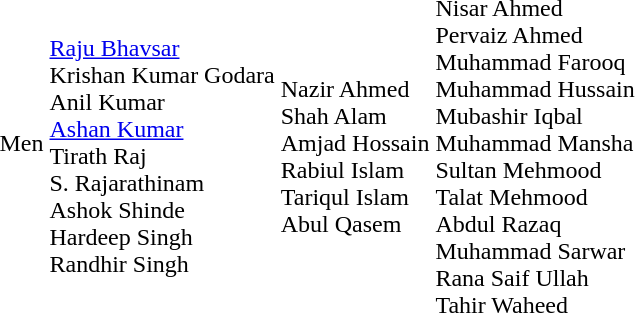<table>
<tr>
<td>Men<br></td>
<td><br><a href='#'>Raju Bhavsar</a><br>Krishan Kumar Godara<br>Anil Kumar<br><a href='#'>Ashan Kumar</a><br>Tirath Raj<br>S. Rajarathinam<br>Ashok Shinde<br>Hardeep Singh<br>Randhir Singh</td>
<td><br>Nazir Ahmed<br>Shah Alam<br>Amjad Hossain<br>Rabiul Islam<br>Tariqul Islam<br>Abul Qasem<br></td>
<td><br>Nisar Ahmed<br>Pervaiz Ahmed<br>Muhammad Farooq<br>Muhammad Hussain<br>Mubashir Iqbal<br>Muhammad Mansha<br>Sultan Mehmood<br>Talat Mehmood<br>Abdul Razaq<br>Muhammad Sarwar<br>Rana Saif Ullah<br>Tahir Waheed</td>
</tr>
</table>
